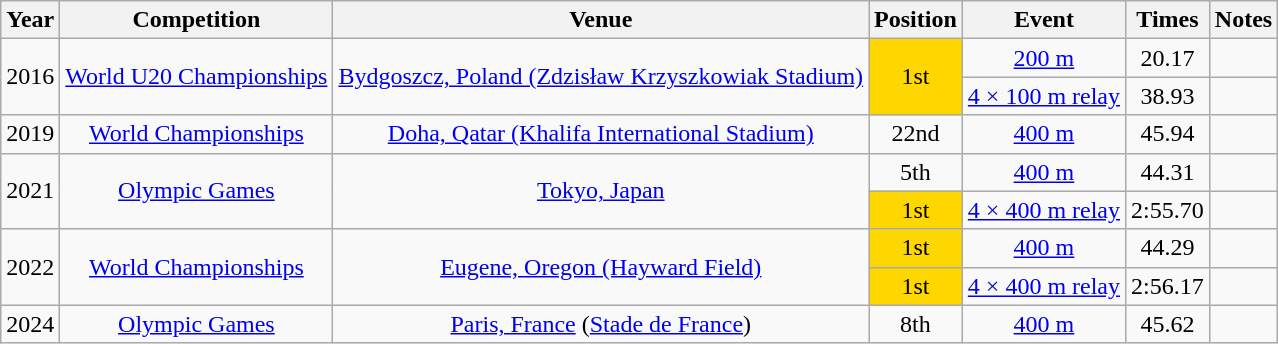<table class="wikitable sortable" style=text-align:center>
<tr>
<th>Year</th>
<th>Competition</th>
<th>Venue</th>
<th>Position</th>
<th>Event</th>
<th>Times</th>
<th>Notes</th>
</tr>
<tr>
<td rowspan=2>2016</td>
<td rowspan=2><a href='#'>World U20 Championships</a></td>
<td rowspan=2><a href='#'>Bydgoszcz, Poland (Zdzisław Krzyszkowiak Stadium)</a></td>
<td rowspan=2 style="background:gold;">1st</td>
<td><a href='#'>200 m</a></td>
<td data-sort-value="020.17">20.17</td>
<td><strong><a href='#'></a></strong></td>
</tr>
<tr>
<td data-sort-value="400 relay"><a href='#'>4 × 100 m relay</a></td>
<td>38.93</td>
<td><strong></strong></td>
</tr>
<tr>
<td>2019</td>
<td><a href='#'>World Championships</a></td>
<td><a href='#'>Doha, Qatar (Khalifa International Stadium)</a></td>
<td>22nd</td>
<td><a href='#'>400 m</a></td>
<td data-sort-value="045.94">45.94</td>
<td></td>
</tr>
<tr>
<td rowspan=2>2021</td>
<td rowspan=2><a href='#'>Olympic Games</a></td>
<td rowspan=2><a href='#'>Tokyo, Japan</a></td>
<td>5th</td>
<td><a href='#'>400 m</a></td>
<td>44.31</td>
<td></td>
</tr>
<tr>
<td style="background:gold;">1st</td>
<td><a href='#'>4 × 400 m relay</a></td>
<td>2:55.70</td>
<td></td>
</tr>
<tr>
<td rowspan=2>2022</td>
<td rowspan=2><a href='#'>World Championships</a></td>
<td rowspan=2><a href='#'>Eugene, Oregon (Hayward Field)</a></td>
<td style="background:gold;">1st</td>
<td><a href='#'>400 m</a></td>
<td data-sort-value="044.29">44.29</td>
</tr>
<tr>
<td style="background:gold;">1st</td>
<td><a href='#'>4 × 400 m relay</a></td>
<td>2:56.17</td>
<td></td>
</tr>
<tr>
<td>2024</td>
<td><a href='#'>Olympic Games</a></td>
<td><a href='#'>Paris, France</a> (<a href='#'>Stade de France</a>)</td>
<td>8th</td>
<td><a href='#'>400 m</a></td>
<td>45.62</td>
<td></td>
</tr>
</table>
